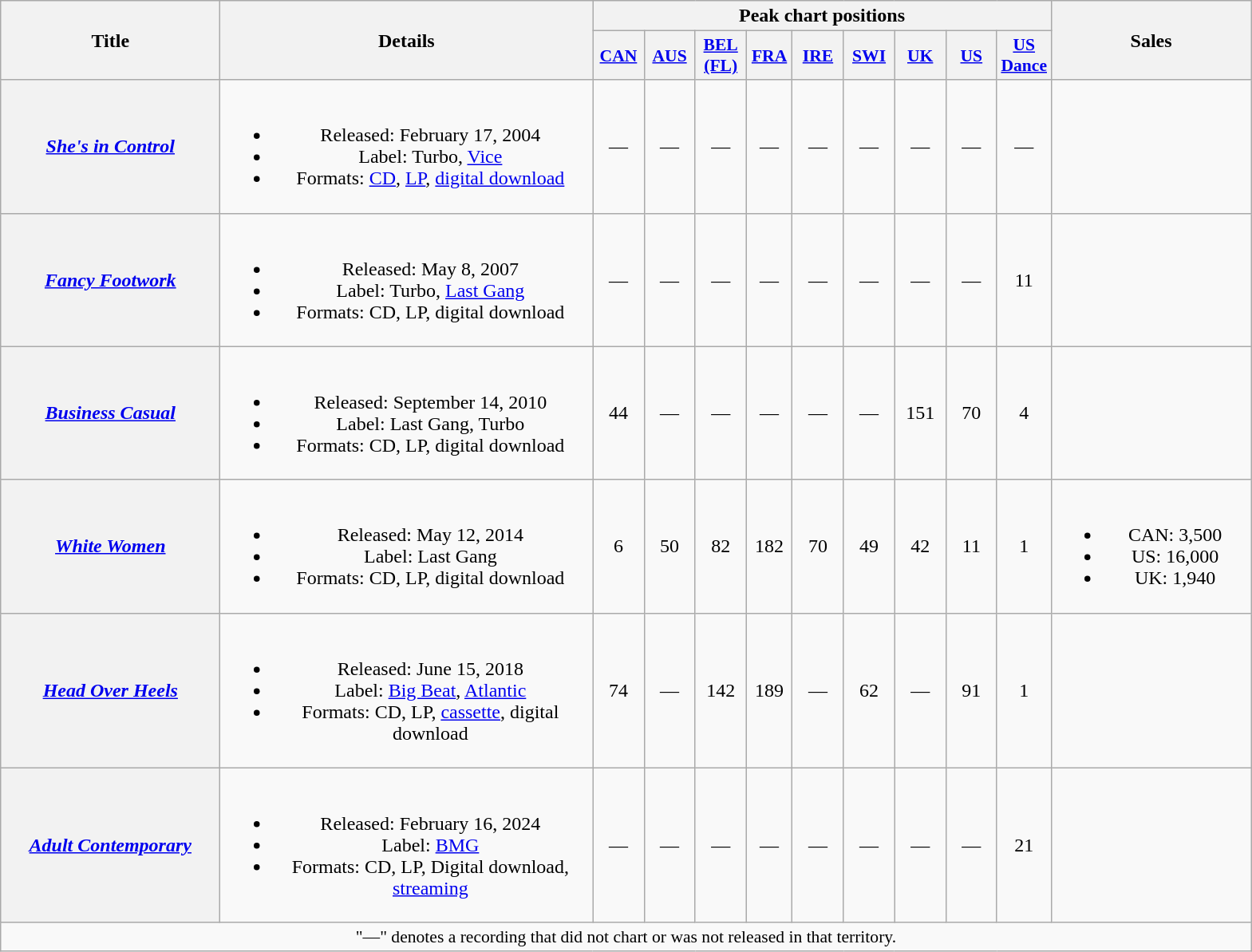<table class="wikitable plainrowheaders" style="text-align:center;">
<tr>
<th scope="col" rowspan="2" style="width:11em;">Title</th>
<th scope="col" rowspan="2" style="width:19em;">Details</th>
<th scope="col" colspan="9">Peak chart positions</th>
<th scope="col" rowspan="2" style="width:10em;">Sales</th>
</tr>
<tr>
<th scope="col" style="width:2.5em;font-size:90%;"><a href='#'>CAN</a><br></th>
<th scope="col" style="width:2.5em;font-size:90%;"><a href='#'>AUS</a><br></th>
<th scope="col" style="width:2.5em;font-size:90%;"><a href='#'>BEL<br>(FL)</a><br></th>
<th scope="col" style="width:2.2em;font-size:90%;"><a href='#'>FRA</a><br></th>
<th scope="col" style="width:2.5em;font-size:90%;"><a href='#'>IRE</a><br></th>
<th scope="col" style="width:2.5em;font-size:90%;"><a href='#'>SWI</a><br></th>
<th scope="col" style="width:2.5em;font-size:90%;"><a href='#'>UK</a><br></th>
<th scope="col" style="width:2.5em;font-size:90%;"><a href='#'>US</a><br></th>
<th scope="col" style="width:2.5em;font-size:90%;"><a href='#'>US<br>Dance</a><br></th>
</tr>
<tr>
<th scope="row"><em><a href='#'>She's in Control</a></em></th>
<td><br><ul><li>Released: February 17, 2004</li><li>Label: Turbo, <a href='#'>Vice</a></li><li>Formats: <a href='#'>CD</a>, <a href='#'>LP</a>, <a href='#'>digital download</a></li></ul></td>
<td>—</td>
<td>—</td>
<td>—</td>
<td>—</td>
<td>—</td>
<td>—</td>
<td>—</td>
<td>—</td>
<td>—</td>
<td></td>
</tr>
<tr>
<th scope="row"><em><a href='#'>Fancy Footwork</a></em></th>
<td><br><ul><li>Released: May 8, 2007</li><li>Label: Turbo, <a href='#'>Last Gang</a></li><li>Formats: CD, LP, digital download</li></ul></td>
<td>—</td>
<td>—</td>
<td>—</td>
<td>—</td>
<td>—</td>
<td>—</td>
<td>—</td>
<td>—</td>
<td>11</td>
<td></td>
</tr>
<tr>
<th scope="row"><em><a href='#'>Business Casual</a></em></th>
<td><br><ul><li>Released: September 14, 2010</li><li>Label: Last Gang, Turbo</li><li>Formats: CD, LP, digital download</li></ul></td>
<td>44</td>
<td>—</td>
<td>—</td>
<td>—</td>
<td>—</td>
<td>—</td>
<td>151</td>
<td>70</td>
<td>4</td>
<td></td>
</tr>
<tr>
<th scope="row"><em><a href='#'>White Women</a></em></th>
<td><br><ul><li>Released: May 12, 2014</li><li>Label: Last Gang</li><li>Formats: CD, LP, digital download</li></ul></td>
<td>6</td>
<td>50</td>
<td>82</td>
<td>182</td>
<td>70</td>
<td>49</td>
<td>42</td>
<td>11</td>
<td>1</td>
<td><br><ul><li>CAN: 3,500</li><li>US: 16,000</li><li>UK: 1,940</li></ul></td>
</tr>
<tr>
<th scope="row"><em><a href='#'>Head Over Heels</a></em></th>
<td><br><ul><li>Released: June 15, 2018</li><li>Label: <a href='#'>Big Beat</a>, <a href='#'>Atlantic</a></li><li>Formats: CD, LP, <a href='#'>cassette</a>, digital download</li></ul></td>
<td>74</td>
<td>—</td>
<td>142</td>
<td>189</td>
<td>—</td>
<td>62</td>
<td>—</td>
<td>91</td>
<td>1</td>
<td></td>
</tr>
<tr>
<th scope="row"><em><a href='#'>Adult Contemporary</a></em></th>
<td><br><ul><li>Released: February 16, 2024</li><li>Label: <a href='#'>BMG</a></li><li>Formats: CD, LP, Digital download, <a href='#'>streaming</a></li></ul></td>
<td>—</td>
<td>—</td>
<td>—</td>
<td>—</td>
<td>—</td>
<td>—</td>
<td>—</td>
<td>—</td>
<td>21</td>
<td></td>
</tr>
<tr>
<td colspan="12" style="font-size:90%">"—" denotes a recording that did not chart or was not released in that territory.</td>
</tr>
</table>
